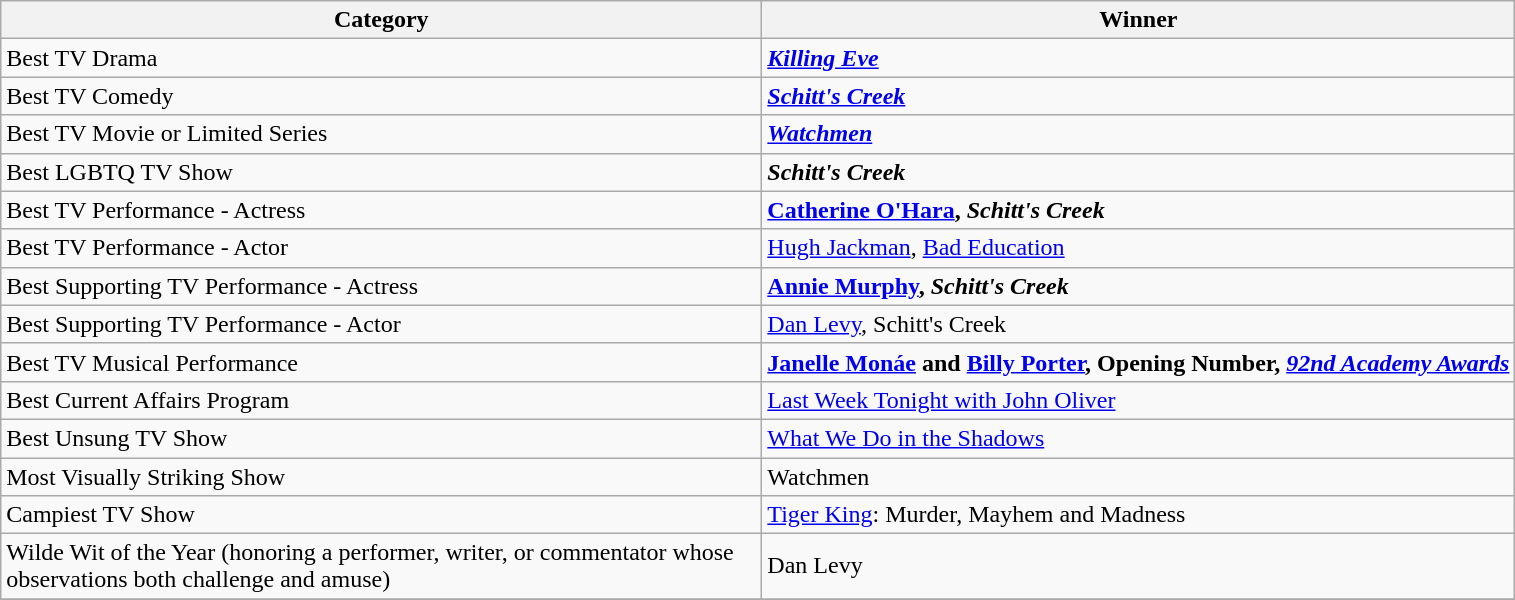<table class="wikitable">
<tr>
<th width="500">Category</th>
<th>Winner</th>
</tr>
<tr>
<td>Best TV Drama</td>
<td><strong><em><a href='#'>Killing Eve</a></em></strong></td>
</tr>
<tr>
<td>Best TV Comedy</td>
<td><strong><em><a href='#'>Schitt's Creek</a></em></strong></td>
</tr>
<tr>
<td>Best TV Movie or Limited Series</td>
<td><strong><em><a href='#'>Watchmen</a></em></strong></td>
</tr>
<tr>
<td>Best LGBTQ TV Show</td>
<td><strong><em>Schitt's Creek</em></strong></td>
</tr>
<tr>
<td>Best TV Performance - Actress</td>
<td><strong><a href='#'>Catherine O'Hara</a>, <em>Schitt's Creek<strong><em></td>
</tr>
<tr>
<td>Best TV Performance - Actor</td>
<td></strong><a href='#'>Hugh Jackman</a>, </em><a href='#'>Bad Education</a></em></strong></td>
</tr>
<tr>
<td>Best Supporting TV Performance - Actress</td>
<td><strong><a href='#'>Annie Murphy</a>, <em>Schitt's Creek<strong><em></td>
</tr>
<tr>
<td>Best Supporting TV Performance - Actor</td>
<td></strong><a href='#'>Dan Levy</a>,  </em>Schitt's Creek</em></strong></td>
</tr>
<tr>
<td>Best TV Musical Performance</td>
<td><strong><a href='#'>Janelle Monáe</a> and <a href='#'>Billy Porter</a>, Opening Number, <em><a href='#'>92nd Academy Awards</a><strong><em></td>
</tr>
<tr>
<td>Best Current Affairs Program</td>
<td></em></strong><a href='#'>Last Week Tonight with John Oliver</a><strong><em></td>
</tr>
<tr>
<td>Best Unsung TV Show</td>
<td></em></strong><a href='#'>What We Do in the Shadows</a><strong><em></td>
</tr>
<tr>
<td>Most Visually Striking Show</td>
<td></em></strong>Watchmen<strong><em></td>
</tr>
<tr>
<td>Campiest TV Show</td>
<td></em></strong><a href='#'>Tiger King</a>: Murder, Mayhem and Madness<strong><em></td>
</tr>
<tr>
<td>Wilde Wit of the Year (honoring a performer, writer, or commentator whose observations both challenge and amuse)</td>
<td></strong>Dan Levy<strong></td>
</tr>
<tr>
</tr>
</table>
